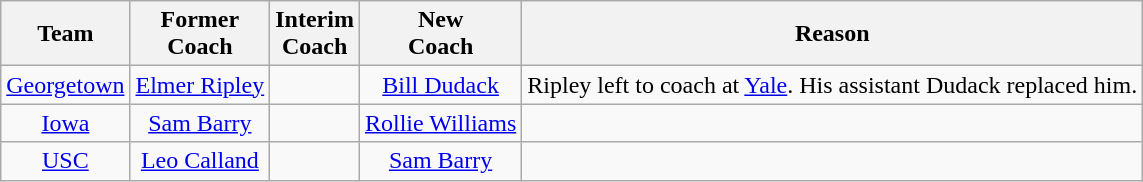<table class="wikitable" style="text-align:center;">
<tr>
<th>Team</th>
<th>Former<br>Coach</th>
<th>Interim<br>Coach</th>
<th>New<br>Coach</th>
<th>Reason</th>
</tr>
<tr>
<td><a href='#'>Georgetown</a></td>
<td><a href='#'>Elmer Ripley</a></td>
<td></td>
<td><a href='#'>Bill Dudack</a></td>
<td>Ripley left to coach at <a href='#'>Yale</a>. His assistant Dudack replaced him.</td>
</tr>
<tr>
<td><a href='#'>Iowa</a></td>
<td><a href='#'>Sam Barry</a></td>
<td></td>
<td><a href='#'>Rollie Williams</a></td>
<td></td>
</tr>
<tr>
<td><a href='#'>USC</a></td>
<td><a href='#'>Leo Calland</a></td>
<td></td>
<td><a href='#'>Sam Barry</a></td>
<td></td>
</tr>
</table>
